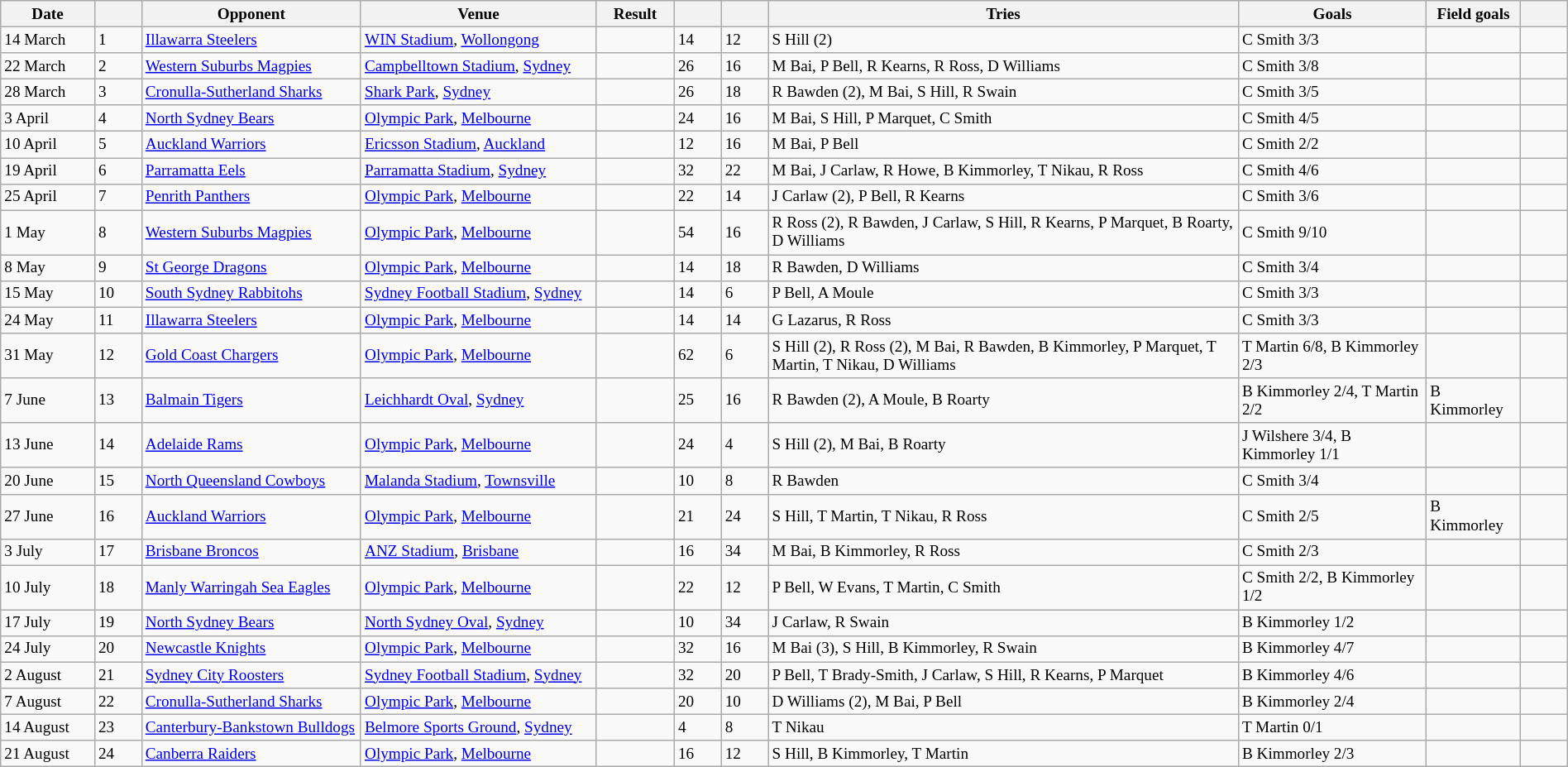<table class="wikitable"  style="font-size:80%; width:100%;">
<tr>
<th width="6%">Date</th>
<th width="3%"></th>
<th width="14%">Opponent</th>
<th width="15%">Venue</th>
<th width="5%">Result</th>
<th width="3%"></th>
<th width="3%"></th>
<th width="30%">Tries</th>
<th width="12%">Goals</th>
<th width="6%">Field goals</th>
<th width="3%"></th>
</tr>
<tr>
<td>14 March</td>
<td>1</td>
<td> <a href='#'>Illawarra Steelers</a></td>
<td><a href='#'>WIN Stadium</a>, <a href='#'>Wollongong</a></td>
<td></td>
<td>14</td>
<td>12</td>
<td>S Hill (2)</td>
<td>C Smith 3/3</td>
<td></td>
<td></td>
</tr>
<tr>
<td>22 March</td>
<td>2</td>
<td> <a href='#'>Western Suburbs Magpies</a></td>
<td><a href='#'>Campbelltown Stadium</a>, <a href='#'>Sydney</a></td>
<td></td>
<td>26</td>
<td>16</td>
<td>M Bai, P Bell, R Kearns, R Ross, D Williams</td>
<td>C Smith 3/8</td>
<td></td>
<td></td>
</tr>
<tr>
<td>28 March</td>
<td>3</td>
<td> <a href='#'>Cronulla-Sutherland Sharks</a></td>
<td><a href='#'>Shark Park</a>, <a href='#'>Sydney</a></td>
<td></td>
<td>26</td>
<td>18</td>
<td>R Bawden (2), M Bai, S Hill, R Swain</td>
<td>C Smith 3/5</td>
<td></td>
<td></td>
</tr>
<tr>
<td>3 April</td>
<td>4</td>
<td>  <a href='#'>North Sydney Bears</a></td>
<td><a href='#'>Olympic Park</a>, <a href='#'>Melbourne</a></td>
<td></td>
<td>24</td>
<td>16</td>
<td>M Bai, S Hill, P Marquet, C Smith</td>
<td>C Smith 4/5</td>
<td></td>
<td></td>
</tr>
<tr>
<td>10 April</td>
<td>5</td>
<td>  <a href='#'>Auckland Warriors</a></td>
<td><a href='#'>Ericsson Stadium</a>, <a href='#'>Auckland</a></td>
<td></td>
<td>12</td>
<td>16</td>
<td>M Bai, P Bell</td>
<td>C Smith 2/2</td>
<td></td>
<td></td>
</tr>
<tr>
<td>19 April</td>
<td>6</td>
<td>  <a href='#'>Parramatta Eels</a></td>
<td><a href='#'>Parramatta Stadium</a>, <a href='#'>Sydney</a></td>
<td></td>
<td>32</td>
<td>22</td>
<td>M Bai, J Carlaw, R Howe, B Kimmorley, T Nikau, R Ross</td>
<td>C Smith 4/6</td>
<td></td>
<td></td>
</tr>
<tr>
<td>25 April</td>
<td>7</td>
<td>  <a href='#'>Penrith Panthers</a></td>
<td><a href='#'>Olympic Park</a>, <a href='#'>Melbourne</a></td>
<td></td>
<td>22</td>
<td>14</td>
<td>J Carlaw (2), P Bell, R Kearns</td>
<td>C Smith 3/6</td>
<td></td>
<td></td>
</tr>
<tr>
<td>1 May</td>
<td>8</td>
<td>  <a href='#'>Western Suburbs Magpies</a></td>
<td><a href='#'>Olympic Park</a>, <a href='#'>Melbourne</a></td>
<td></td>
<td>54</td>
<td>16</td>
<td>R Ross (2), R Bawden, J Carlaw, S Hill, R Kearns, P Marquet, B Roarty, D Williams</td>
<td>C Smith 9/10</td>
<td></td>
<td></td>
</tr>
<tr>
<td>8 May</td>
<td>9</td>
<td>  <a href='#'>St George Dragons</a></td>
<td><a href='#'>Olympic Park</a>, <a href='#'>Melbourne</a></td>
<td></td>
<td>14</td>
<td>18</td>
<td>R Bawden, D Williams</td>
<td>C Smith 3/4</td>
<td></td>
<td></td>
</tr>
<tr>
<td>15 May</td>
<td>10</td>
<td>  <a href='#'>South Sydney Rabbitohs</a></td>
<td><a href='#'>Sydney Football Stadium</a>, <a href='#'>Sydney</a></td>
<td></td>
<td>14</td>
<td>6</td>
<td>P Bell, A Moule</td>
<td>C Smith 3/3</td>
<td></td>
<td></td>
</tr>
<tr>
<td>24 May</td>
<td>11</td>
<td>  <a href='#'>Illawarra Steelers</a></td>
<td><a href='#'>Olympic Park</a>, <a href='#'>Melbourne</a></td>
<td></td>
<td>14</td>
<td>14</td>
<td>G Lazarus, R Ross</td>
<td>C Smith 3/3</td>
<td></td>
<td></td>
</tr>
<tr>
<td>31 May</td>
<td>12</td>
<td>  <a href='#'>Gold Coast Chargers</a></td>
<td><a href='#'>Olympic Park</a>, <a href='#'>Melbourne</a></td>
<td></td>
<td>62</td>
<td>6</td>
<td>S Hill (2), R Ross (2), M Bai, R Bawden, B Kimmorley, P Marquet, T Martin, T Nikau, D Williams</td>
<td>T Martin 6/8, B Kimmorley 2/3</td>
<td></td>
<td></td>
</tr>
<tr>
<td>7 June</td>
<td>13</td>
<td>  <a href='#'>Balmain Tigers</a></td>
<td><a href='#'>Leichhardt Oval</a>, <a href='#'>Sydney</a></td>
<td></td>
<td>25</td>
<td>16</td>
<td>R Bawden (2), A Moule, B Roarty</td>
<td>B Kimmorley 2/4, T Martin 2/2</td>
<td>B Kimmorley</td>
<td></td>
</tr>
<tr>
<td>13 June</td>
<td>14</td>
<td>  <a href='#'>Adelaide Rams</a></td>
<td><a href='#'>Olympic Park</a>, <a href='#'>Melbourne</a></td>
<td></td>
<td>24</td>
<td>4</td>
<td>S Hill (2), M Bai, B Roarty</td>
<td>J Wilshere 3/4, B Kimmorley 1/1</td>
<td></td>
<td></td>
</tr>
<tr>
<td>20 June</td>
<td>15</td>
<td>  <a href='#'>North Queensland Cowboys</a></td>
<td><a href='#'>Malanda Stadium</a>, <a href='#'>Townsville</a></td>
<td></td>
<td>10</td>
<td>8</td>
<td>R Bawden</td>
<td>C Smith 3/4</td>
<td></td>
<td></td>
</tr>
<tr>
<td>27 June</td>
<td>16</td>
<td>  <a href='#'>Auckland Warriors</a></td>
<td><a href='#'>Olympic Park</a>, <a href='#'>Melbourne</a></td>
<td></td>
<td>21</td>
<td>24</td>
<td>S Hill, T Martin, T Nikau, R Ross</td>
<td>C Smith 2/5</td>
<td>B Kimmorley</td>
<td></td>
</tr>
<tr>
<td>3 July</td>
<td>17</td>
<td>  <a href='#'>Brisbane Broncos</a></td>
<td><a href='#'>ANZ Stadium</a>, <a href='#'>Brisbane</a></td>
<td></td>
<td>16</td>
<td>34</td>
<td>M Bai, B Kimmorley, R Ross</td>
<td>C Smith 2/3</td>
<td></td>
<td></td>
</tr>
<tr>
<td>10 July</td>
<td>18</td>
<td>  <a href='#'>Manly Warringah Sea Eagles</a></td>
<td><a href='#'>Olympic Park</a>, <a href='#'>Melbourne</a></td>
<td></td>
<td>22</td>
<td>12</td>
<td>P Bell, W Evans, T Martin, C Smith</td>
<td>C Smith 2/2, B Kimmorley 1/2</td>
<td></td>
<td></td>
</tr>
<tr>
<td>17 July</td>
<td>19</td>
<td>  <a href='#'>North Sydney Bears</a></td>
<td><a href='#'>North Sydney Oval</a>, <a href='#'>Sydney</a></td>
<td></td>
<td>10</td>
<td>34</td>
<td>J Carlaw, R Swain</td>
<td>B Kimmorley 1/2</td>
<td></td>
<td></td>
</tr>
<tr>
<td>24 July</td>
<td>20</td>
<td>  <a href='#'>Newcastle Knights</a></td>
<td><a href='#'>Olympic Park</a>, <a href='#'>Melbourne</a></td>
<td></td>
<td>32</td>
<td>16</td>
<td>M Bai (3), S Hill, B Kimmorley, R Swain</td>
<td>B Kimmorley 4/7</td>
<td></td>
<td></td>
</tr>
<tr>
<td>2 August</td>
<td>21</td>
<td>  <a href='#'>Sydney City Roosters</a></td>
<td><a href='#'>Sydney Football Stadium</a>, <a href='#'>Sydney</a></td>
<td></td>
<td>32</td>
<td>20</td>
<td>P Bell, T Brady-Smith, J Carlaw, S Hill, R Kearns, P Marquet</td>
<td>B Kimmorley 4/6</td>
<td></td>
<td></td>
</tr>
<tr>
<td>7 August</td>
<td>22</td>
<td>  <a href='#'>Cronulla-Sutherland Sharks</a></td>
<td><a href='#'>Olympic Park</a>, <a href='#'>Melbourne</a></td>
<td></td>
<td>20</td>
<td>10</td>
<td>D Williams (2), M Bai, P Bell</td>
<td>B Kimmorley 2/4</td>
<td></td>
<td></td>
</tr>
<tr>
<td>14 August</td>
<td>23</td>
<td>  <a href='#'>Canterbury-Bankstown Bulldogs</a></td>
<td><a href='#'>Belmore Sports Ground</a>, <a href='#'>Sydney</a></td>
<td></td>
<td>4</td>
<td>8</td>
<td>T Nikau</td>
<td>T Martin 0/1</td>
<td></td>
<td></td>
</tr>
<tr>
<td>21 August</td>
<td>24</td>
<td>  <a href='#'>Canberra Raiders</a></td>
<td><a href='#'>Olympic Park</a>, <a href='#'>Melbourne</a></td>
<td></td>
<td>16</td>
<td>12</td>
<td>S Hill, B Kimmorley, T Martin</td>
<td>B Kimmorley 2/3</td>
<td></td>
<td></td>
</tr>
</table>
